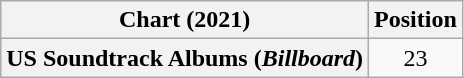<table class="wikitable plainrowheaders" style="text-align:center">
<tr>
<th scope="col">Chart (2021)</th>
<th scope="col">Position</th>
</tr>
<tr>
<th scope="row">US Soundtrack Albums (<em>Billboard</em>)</th>
<td>23</td>
</tr>
</table>
